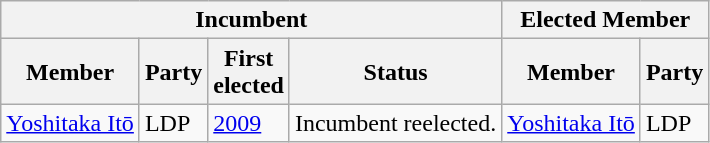<table class="wikitable sortable">
<tr>
<th colspan=4>Incumbent</th>
<th colspan=2>Elected Member</th>
</tr>
<tr>
<th>Member</th>
<th>Party</th>
<th>First<br>elected</th>
<th>Status</th>
<th>Member</th>
<th>Party</th>
</tr>
<tr>
<td><a href='#'>Yoshitaka Itō</a></td>
<td>LDP</td>
<td><a href='#'>2009</a></td>
<td>Incumbent reelected.</td>
<td><a href='#'>Yoshitaka Itō</a></td>
<td>LDP</td>
</tr>
</table>
